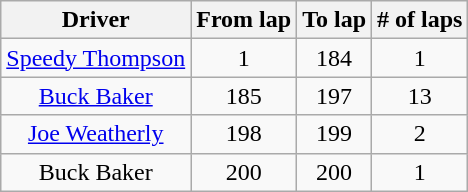<table class= "wikitable mw-collapsible mw-collapsed" style= text-align:center>
<tr>
<th>Driver</th>
<th>From lap</th>
<th>To lap</th>
<th># of laps</th>
</tr>
<tr>
<td><a href='#'>Speedy Thompson</a></td>
<td>1</td>
<td>184</td>
<td>1</td>
</tr>
<tr>
<td><a href='#'>Buck Baker</a></td>
<td>185</td>
<td>197</td>
<td>13</td>
</tr>
<tr>
<td><a href='#'>Joe Weatherly</a></td>
<td>198</td>
<td>199</td>
<td>2</td>
</tr>
<tr>
<td>Buck Baker</td>
<td>200</td>
<td>200</td>
<td>1</td>
</tr>
</table>
